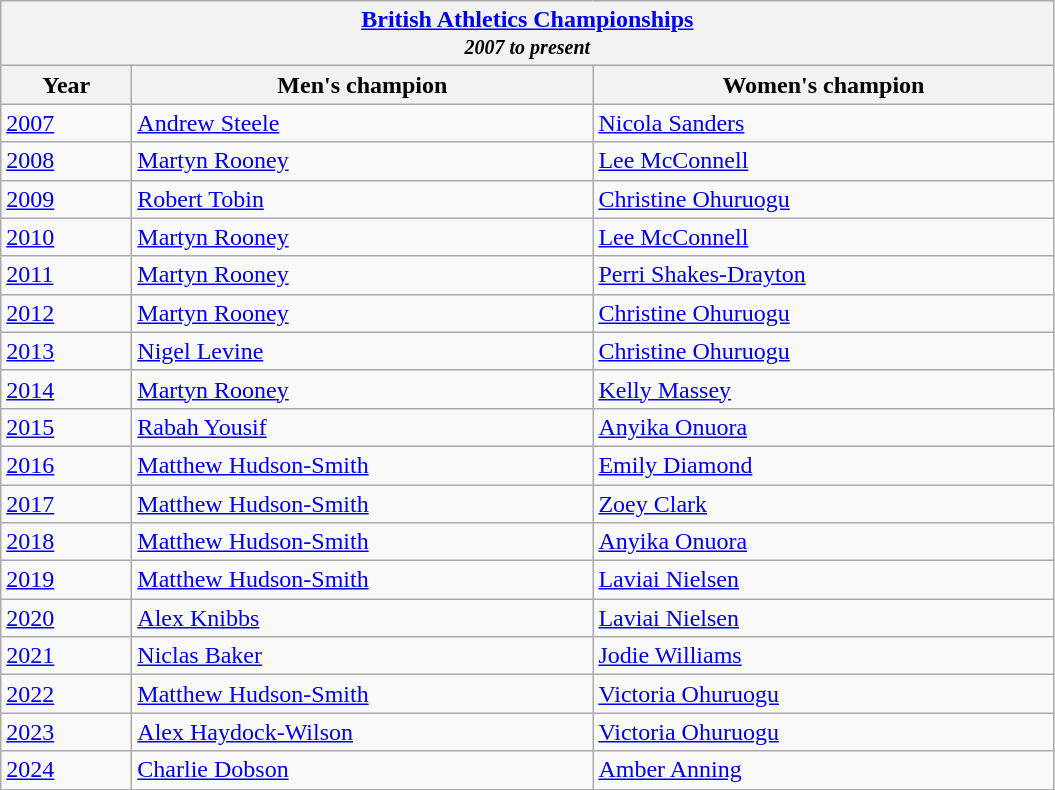<table class="wikitable">
<tr>
<th colspan="3"><a href='#'>British Athletics Championships</a><br><em><small>2007 to present</small></em></th>
</tr>
<tr>
<th width=80>Year</th>
<th width=300>Men's champion</th>
<th width=300>Women's champion</th>
</tr>
<tr>
<td><a href='#'>2007</a></td>
<td><a href='#'>Andrew Steele</a></td>
<td><a href='#'>Nicola Sanders</a></td>
</tr>
<tr>
<td><a href='#'>2008</a></td>
<td><a href='#'>Martyn Rooney</a></td>
<td><a href='#'>Lee McConnell</a></td>
</tr>
<tr>
<td><a href='#'>2009</a></td>
<td><a href='#'>Robert Tobin</a></td>
<td><a href='#'>Christine Ohuruogu</a></td>
</tr>
<tr>
<td><a href='#'>2010</a></td>
<td><a href='#'>Martyn Rooney</a></td>
<td><a href='#'>Lee McConnell</a></td>
</tr>
<tr>
<td><a href='#'>2011</a></td>
<td><a href='#'>Martyn Rooney</a></td>
<td><a href='#'>Perri Shakes-Drayton</a></td>
</tr>
<tr>
<td><a href='#'>2012</a></td>
<td><a href='#'>Martyn Rooney</a></td>
<td><a href='#'>Christine Ohuruogu</a></td>
</tr>
<tr>
<td><a href='#'>2013</a></td>
<td><a href='#'>Nigel Levine</a></td>
<td><a href='#'>Christine Ohuruogu</a></td>
</tr>
<tr>
<td><a href='#'>2014</a></td>
<td><a href='#'>Martyn Rooney</a></td>
<td><a href='#'>Kelly Massey</a></td>
</tr>
<tr>
<td><a href='#'>2015</a></td>
<td><a href='#'>Rabah Yousif</a></td>
<td><a href='#'>Anyika Onuora</a></td>
</tr>
<tr>
<td><a href='#'>2016</a></td>
<td><a href='#'>Matthew Hudson-Smith</a></td>
<td><a href='#'>Emily Diamond</a></td>
</tr>
<tr>
<td><a href='#'>2017</a></td>
<td><a href='#'>Matthew Hudson-Smith</a></td>
<td><a href='#'>Zoey Clark</a></td>
</tr>
<tr>
<td><a href='#'>2018</a></td>
<td><a href='#'>Matthew Hudson-Smith</a></td>
<td><a href='#'>Anyika Onuora</a></td>
</tr>
<tr>
<td><a href='#'>2019</a></td>
<td><a href='#'>Matthew Hudson-Smith</a></td>
<td><a href='#'>Laviai Nielsen</a></td>
</tr>
<tr>
<td><a href='#'>2020</a></td>
<td><a href='#'>Alex Knibbs</a></td>
<td><a href='#'>Laviai Nielsen</a></td>
</tr>
<tr>
<td><a href='#'>2021</a></td>
<td><a href='#'>Niclas Baker</a></td>
<td><a href='#'>Jodie Williams</a></td>
</tr>
<tr>
<td><a href='#'>2022</a></td>
<td><a href='#'>Matthew Hudson-Smith</a></td>
<td><a href='#'>Victoria Ohuruogu</a></td>
</tr>
<tr>
<td><a href='#'>2023</a></td>
<td><a href='#'>Alex Haydock-Wilson</a></td>
<td><a href='#'>Victoria Ohuruogu</a></td>
</tr>
<tr>
<td><a href='#'>2024</a></td>
<td><a href='#'>Charlie Dobson</a></td>
<td><a href='#'>Amber Anning</a></td>
</tr>
</table>
